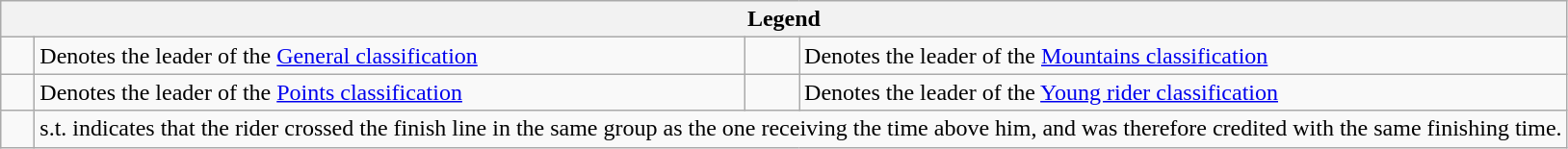<table class="wikitable">
<tr>
<th colspan=4>Legend</th>
</tr>
<tr>
<td>    </td>
<td>Denotes the leader of the <a href='#'>General classification</a></td>
<td>    </td>
<td>Denotes the leader of the <a href='#'>Mountains classification</a></td>
</tr>
<tr>
<td>    </td>
<td>Denotes the leader of the <a href='#'>Points classification</a></td>
<td>    </td>
<td>Denotes the leader of the <a href='#'>Young rider classification</a></td>
</tr>
<tr>
<td>  </td>
<td colspan=3>s.t. indicates that the rider crossed the finish line in the same group as the one receiving the time above him, and was therefore credited with the same finishing time.</td>
</tr>
</table>
